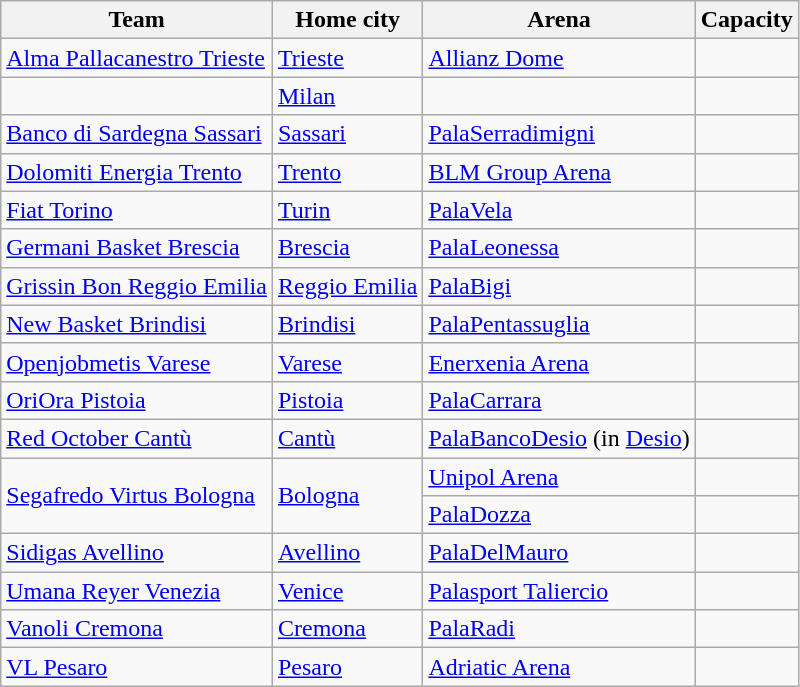<table class="wikitable sortable" style="margin:1em 2em 1em 1em;">
<tr>
<th>Team</th>
<th>Home city</th>
<th>Arena</th>
<th>Capacity</th>
</tr>
<tr>
<td><a href='#'>Alma Pallacanestro Trieste</a></td>
<td><a href='#'>Trieste</a></td>
<td><a href='#'>Allianz Dome</a></td>
<td align=center></td>
</tr>
<tr>
<td></td>
<td><a href='#'>Milan</a></td>
<td></td>
<td align=center></td>
</tr>
<tr>
<td><a href='#'>Banco di Sardegna Sassari</a></td>
<td><a href='#'>Sassari</a></td>
<td><a href='#'>PalaSerradimigni</a></td>
<td align=center></td>
</tr>
<tr>
<td><a href='#'>Dolomiti Energia Trento</a></td>
<td><a href='#'>Trento</a></td>
<td><a href='#'>BLM Group Arena</a></td>
<td align=center></td>
</tr>
<tr>
<td><a href='#'>Fiat Torino</a></td>
<td><a href='#'>Turin</a></td>
<td><a href='#'>PalaVela</a></td>
<td align=center></td>
</tr>
<tr>
<td><a href='#'>Germani Basket Brescia</a></td>
<td><a href='#'>Brescia</a></td>
<td><a href='#'>PalaLeonessa</a></td>
<td align=center></td>
</tr>
<tr>
<td><a href='#'>Grissin Bon Reggio Emilia</a></td>
<td><a href='#'>Reggio Emilia</a></td>
<td><a href='#'>PalaBigi</a></td>
<td align=center></td>
</tr>
<tr>
<td><a href='#'>New Basket Brindisi</a></td>
<td><a href='#'>Brindisi</a></td>
<td><a href='#'>PalaPentassuglia</a></td>
<td align=center></td>
</tr>
<tr>
<td><a href='#'>Openjobmetis Varese</a></td>
<td><a href='#'>Varese</a></td>
<td><a href='#'>Enerxenia Arena</a></td>
<td align=center></td>
</tr>
<tr>
<td><a href='#'>OriOra Pistoia</a></td>
<td><a href='#'>Pistoia</a></td>
<td><a href='#'>PalaCarrara</a></td>
<td align=center></td>
</tr>
<tr>
<td><a href='#'>Red October Cantù</a></td>
<td><a href='#'>Cantù</a></td>
<td><a href='#'>PalaBancoDesio</a> (in <a href='#'>Desio</a>)</td>
<td align=center></td>
</tr>
<tr>
<td rowspan=2><a href='#'>Segafredo Virtus Bologna</a></td>
<td rowspan=2><a href='#'>Bologna</a></td>
<td><a href='#'>Unipol Arena</a></td>
<td align=center></td>
</tr>
<tr>
<td><a href='#'>PalaDozza</a></td>
<td align=center></td>
</tr>
<tr>
<td><a href='#'>Sidigas Avellino</a></td>
<td><a href='#'>Avellino</a></td>
<td><a href='#'>PalaDelMauro</a></td>
<td align=center></td>
</tr>
<tr>
<td><a href='#'>Umana Reyer Venezia</a></td>
<td><a href='#'>Venice</a></td>
<td><a href='#'>Palasport Taliercio</a></td>
<td align=center></td>
</tr>
<tr>
<td><a href='#'>Vanoli Cremona</a></td>
<td><a href='#'>Cremona</a></td>
<td><a href='#'>PalaRadi</a></td>
<td align=center></td>
</tr>
<tr>
<td><a href='#'>VL Pesaro</a></td>
<td><a href='#'>Pesaro</a></td>
<td><a href='#'>Adriatic Arena</a></td>
<td align=center></td>
</tr>
</table>
